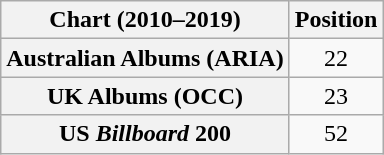<table class="wikitable sortable plainrowheaders" style="text-align:center">
<tr>
<th scope="col">Chart (2010–2019)</th>
<th scope="col">Position</th>
</tr>
<tr>
<th scope="row">Australian Albums (ARIA)</th>
<td>22</td>
</tr>
<tr>
<th scope="row">UK Albums (OCC)</th>
<td>23</td>
</tr>
<tr>
<th scope="row">US <em>Billboard</em> 200</th>
<td>52</td>
</tr>
</table>
